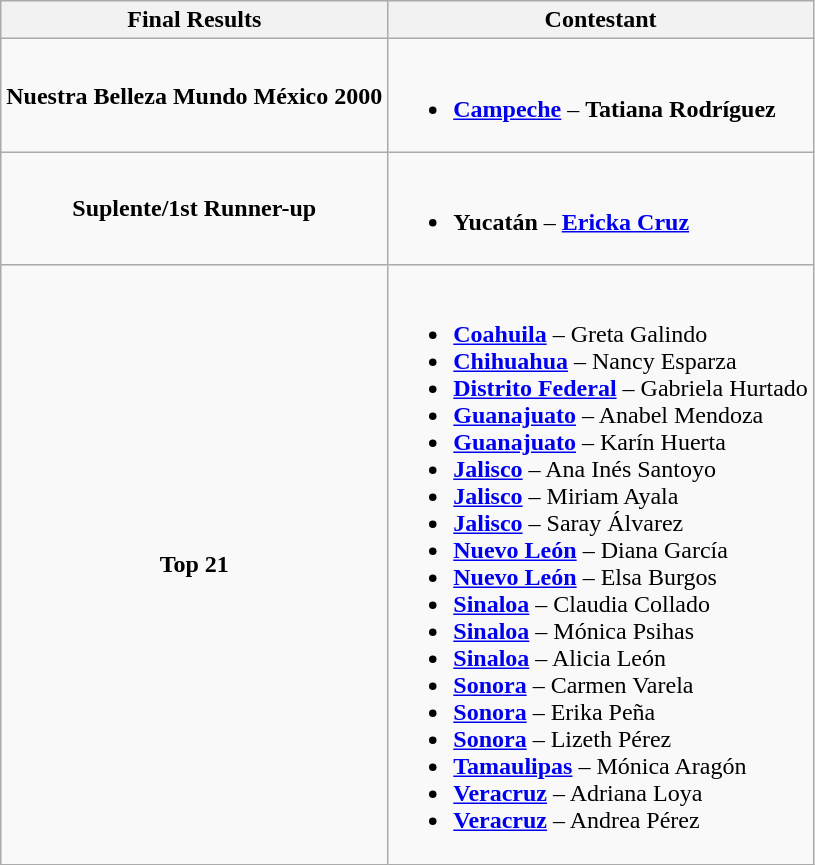<table class="wikitable">
<tr>
<th>Final Results</th>
<th>Contestant</th>
</tr>
<tr>
<td align="center"><strong>Nuestra Belleza Mundo México 2000</strong></td>
<td><br><ul><li><strong> <a href='#'>Campeche</a></strong> – <strong>Tatiana Rodríguez</strong></li></ul></td>
</tr>
<tr>
<td align="center"><strong>Suplente/1st Runner-up</strong></td>
<td><br><ul><li><strong> Yucatán</strong> – <strong><a href='#'>Ericka Cruz</a></strong></li></ul></td>
</tr>
<tr>
<td align="center"><strong>Top 21</strong></td>
<td><br><ul><li><strong> <a href='#'>Coahuila</a></strong> – Greta Galindo</li><li><strong> <a href='#'>Chihuahua</a></strong> – Nancy Esparza</li><li><strong> <a href='#'>Distrito Federal</a></strong> – Gabriela Hurtado</li><li><strong> <a href='#'>Guanajuato</a></strong> – Anabel Mendoza</li><li><strong> <a href='#'>Guanajuato</a></strong> – Karín Huerta</li><li><strong> <a href='#'>Jalisco</a></strong> – Ana Inés Santoyo</li><li><strong> <a href='#'>Jalisco</a></strong> – Miriam Ayala</li><li><strong> <a href='#'>Jalisco</a></strong> – Saray Álvarez</li><li><strong> <a href='#'>Nuevo León</a></strong> – Diana García</li><li><strong> <a href='#'>Nuevo León</a></strong> – Elsa Burgos</li><li><strong> <a href='#'>Sinaloa</a></strong> – Claudia Collado</li><li><strong> <a href='#'>Sinaloa</a></strong> – Mónica Psihas</li><li><strong> <a href='#'>Sinaloa</a></strong> – Alicia León</li><li><strong> <a href='#'>Sonora</a></strong> – Carmen Varela</li><li><strong> <a href='#'>Sonora</a></strong> – Erika Peña</li><li><strong> <a href='#'>Sonora</a></strong> – Lizeth Pérez</li><li><strong> <a href='#'>Tamaulipas</a></strong> – Mónica Aragón</li><li><strong> <a href='#'>Veracruz</a></strong> – Adriana Loya</li><li><strong> <a href='#'>Veracruz</a></strong> – Andrea Pérez</li></ul></td>
</tr>
</table>
